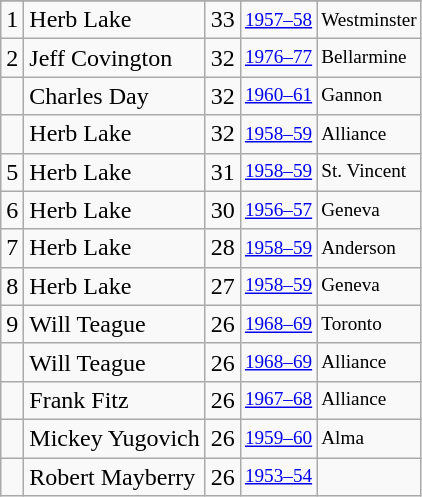<table class="wikitable">
<tr>
</tr>
<tr>
<td>1</td>
<td>Herb Lake</td>
<td>33</td>
<td style="font-size:80%;"><a href='#'>1957–58</a></td>
<td style="font-size:80%;">Westminster</td>
</tr>
<tr>
<td>2</td>
<td>Jeff Covington</td>
<td>32</td>
<td style="font-size:80%;"><a href='#'>1976–77</a></td>
<td style="font-size:80%;">Bellarmine</td>
</tr>
<tr>
<td></td>
<td>Charles Day</td>
<td>32</td>
<td style="font-size:80%;"><a href='#'>1960–61</a></td>
<td style="font-size:80%;">Gannon</td>
</tr>
<tr>
<td></td>
<td>Herb Lake</td>
<td>32</td>
<td style="font-size:80%;"><a href='#'>1958–59</a></td>
<td style="font-size:80%;">Alliance</td>
</tr>
<tr>
<td>5</td>
<td>Herb Lake</td>
<td>31</td>
<td style="font-size:80%;"><a href='#'>1958–59</a></td>
<td style="font-size:80%;">St. Vincent</td>
</tr>
<tr>
<td>6</td>
<td>Herb Lake</td>
<td>30</td>
<td style="font-size:80%;"><a href='#'>1956–57</a></td>
<td style="font-size:80%;">Geneva</td>
</tr>
<tr>
<td>7</td>
<td>Herb Lake</td>
<td>28</td>
<td style="font-size:80%;"><a href='#'>1958–59</a></td>
<td style="font-size:80%;">Anderson</td>
</tr>
<tr>
<td>8</td>
<td>Herb Lake</td>
<td>27</td>
<td style="font-size:80%;"><a href='#'>1958–59</a></td>
<td style="font-size:80%;">Geneva</td>
</tr>
<tr>
<td>9</td>
<td>Will Teague</td>
<td>26</td>
<td style="font-size:80%;"><a href='#'>1968–69</a></td>
<td style="font-size:80%;">Toronto</td>
</tr>
<tr>
<td></td>
<td>Will Teague</td>
<td>26</td>
<td style="font-size:80%;"><a href='#'>1968–69</a></td>
<td style="font-size:80%;">Alliance</td>
</tr>
<tr>
<td></td>
<td>Frank Fitz</td>
<td>26</td>
<td style="font-size:80%;"><a href='#'>1967–68</a></td>
<td style="font-size:80%;">Alliance</td>
</tr>
<tr>
<td></td>
<td>Mickey Yugovich</td>
<td>26</td>
<td style="font-size:80%;"><a href='#'>1959–60</a></td>
<td style="font-size:80%;">Alma</td>
</tr>
<tr>
<td></td>
<td>Robert Mayberry</td>
<td>26</td>
<td style="font-size:80%;"><a href='#'>1953–54</a></td>
<td style="font-size:80%;"></td>
</tr>
</table>
